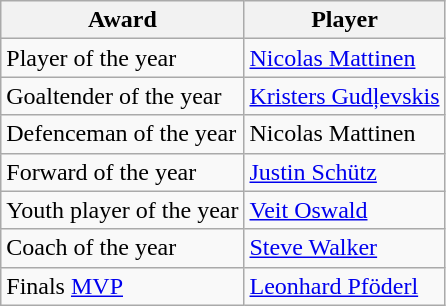<table class="wikitable">
<tr>
<th>Award</th>
<th>Player</th>
</tr>
<tr>
<td>Player of the year</td>
<td> <a href='#'>Nicolas Mattinen</a></td>
</tr>
<tr>
<td>Goaltender of the year</td>
<td> <a href='#'>Kristers Gudļevskis</a></td>
</tr>
<tr>
<td>Defenceman of the year</td>
<td> Nicolas Mattinen</td>
</tr>
<tr>
<td>Forward of the year</td>
<td> <a href='#'>Justin Schütz</a></td>
</tr>
<tr>
<td>Youth player of the year</td>
<td> <a href='#'>Veit Oswald</a></td>
</tr>
<tr>
<td>Coach of the year</td>
<td> <a href='#'>Steve Walker</a></td>
</tr>
<tr>
<td>Finals <a href='#'>MVP</a></td>
<td> <a href='#'>Leonhard Pföderl</a></td>
</tr>
</table>
